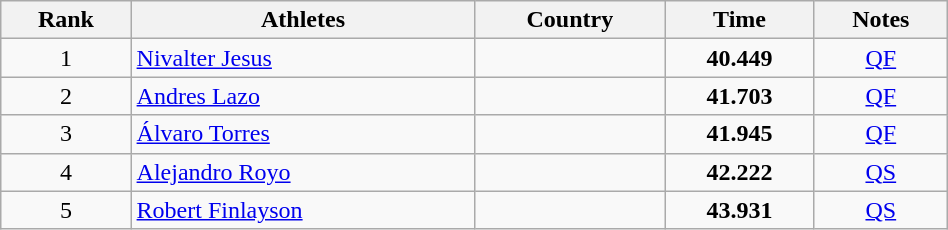<table class="wikitable" width=50% style="text-align:center">
<tr>
<th>Rank</th>
<th>Athletes</th>
<th>Country</th>
<th>Time</th>
<th>Notes</th>
</tr>
<tr>
<td>1</td>
<td align=left><a href='#'>Nivalter Jesus</a></td>
<td align=left></td>
<td><strong>40.449</strong></td>
<td><a href='#'>QF</a></td>
</tr>
<tr>
<td>2</td>
<td align=left><a href='#'>Andres Lazo</a></td>
<td align=left></td>
<td><strong>41.703</strong></td>
<td><a href='#'>QF</a></td>
</tr>
<tr>
<td>3</td>
<td align=left><a href='#'>Álvaro Torres</a></td>
<td align=left></td>
<td><strong>41.945</strong></td>
<td><a href='#'>QF</a></td>
</tr>
<tr>
<td>4</td>
<td align=left><a href='#'>Alejandro Royo</a></td>
<td align=left></td>
<td><strong>42.222</strong></td>
<td><a href='#'>QS</a></td>
</tr>
<tr>
<td>5</td>
<td align=left><a href='#'>Robert Finlayson</a></td>
<td align=left></td>
<td><strong>43.931</strong></td>
<td><a href='#'>QS</a></td>
</tr>
</table>
